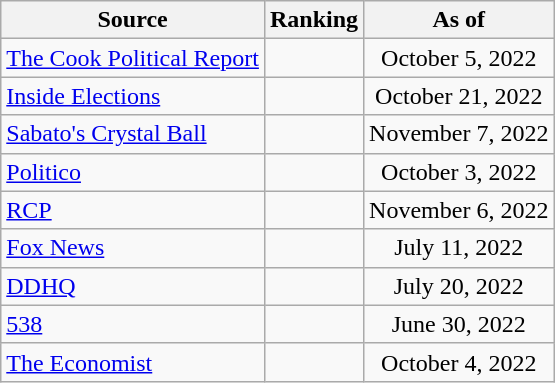<table class="wikitable" style="text-align:center">
<tr>
<th>Source</th>
<th>Ranking</th>
<th>As of</th>
</tr>
<tr>
<td align=left><a href='#'>The Cook Political Report</a></td>
<td></td>
<td>October 5, 2022</td>
</tr>
<tr>
<td align=left><a href='#'>Inside Elections</a></td>
<td></td>
<td>October 21, 2022</td>
</tr>
<tr>
<td align=left><a href='#'>Sabato's Crystal Ball</a></td>
<td></td>
<td>November 7, 2022</td>
</tr>
<tr>
<td align="left"><a href='#'>Politico</a></td>
<td></td>
<td>October 3, 2022</td>
</tr>
<tr>
<td align="left"><a href='#'>RCP</a></td>
<td></td>
<td>November 6, 2022</td>
</tr>
<tr>
<td align=left><a href='#'>Fox News</a></td>
<td></td>
<td>July 11, 2022</td>
</tr>
<tr>
<td align="left"><a href='#'>DDHQ</a></td>
<td></td>
<td>July 20, 2022</td>
</tr>
<tr>
<td align="left"><a href='#'>538</a></td>
<td></td>
<td>June 30, 2022</td>
</tr>
<tr>
<td align="left"><a href='#'>The Economist</a></td>
<td></td>
<td>October 4, 2022</td>
</tr>
</table>
